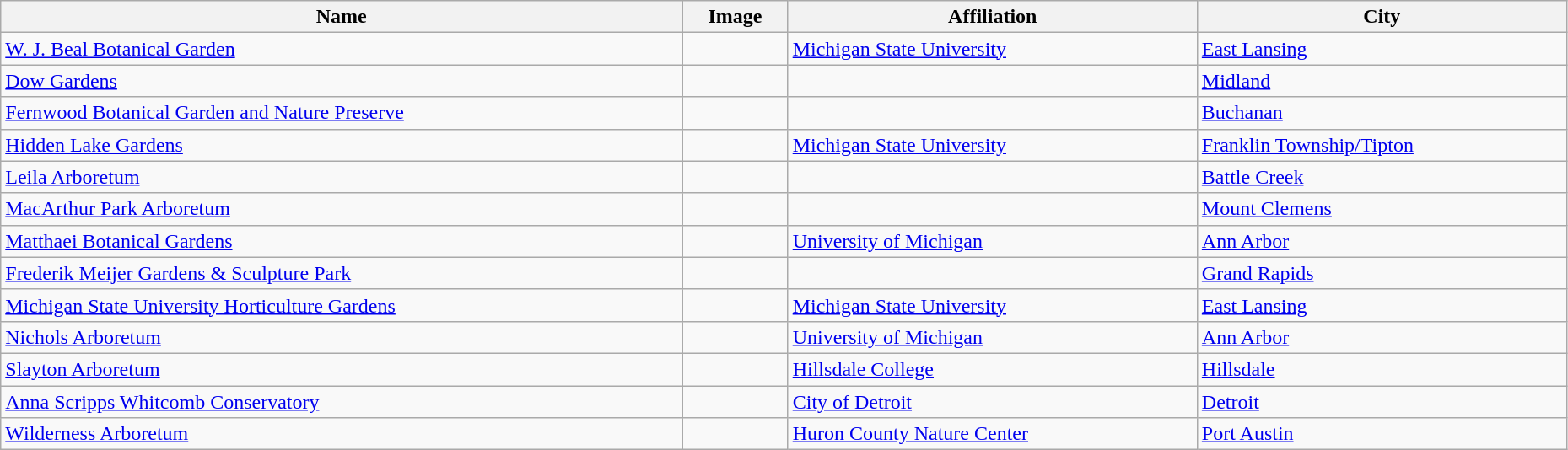<table class="wikitable" style="width:98%">
<tr>
<th>Name</th>
<th>Image</th>
<th>Affiliation</th>
<th>City</th>
</tr>
<tr>
<td><a href='#'>W. J. Beal Botanical Garden</a></td>
<td></td>
<td><a href='#'>Michigan State University</a></td>
<td><a href='#'>East Lansing</a></td>
</tr>
<tr>
<td><a href='#'>Dow Gardens</a></td>
<td></td>
<td></td>
<td><a href='#'>Midland</a></td>
</tr>
<tr>
<td><a href='#'>Fernwood Botanical Garden and Nature Preserve</a></td>
<td></td>
<td></td>
<td><a href='#'>Buchanan</a></td>
</tr>
<tr>
<td><a href='#'>Hidden Lake Gardens</a></td>
<td></td>
<td><a href='#'>Michigan State University</a></td>
<td><a href='#'>Franklin Township/Tipton</a></td>
</tr>
<tr>
<td><a href='#'>Leila Arboretum</a></td>
<td></td>
<td></td>
<td><a href='#'>Battle Creek</a></td>
</tr>
<tr>
<td><a href='#'>MacArthur Park Arboretum</a></td>
<td></td>
<td></td>
<td><a href='#'>Mount Clemens</a></td>
</tr>
<tr>
<td><a href='#'>Matthaei Botanical Gardens</a></td>
<td></td>
<td><a href='#'>University of Michigan</a></td>
<td><a href='#'>Ann Arbor</a></td>
</tr>
<tr>
<td><a href='#'>Frederik Meijer Gardens & Sculpture Park</a></td>
<td></td>
<td></td>
<td><a href='#'>Grand Rapids</a></td>
</tr>
<tr>
<td><a href='#'>Michigan State University Horticulture Gardens</a></td>
<td></td>
<td><a href='#'>Michigan State University</a></td>
<td><a href='#'>East Lansing</a></td>
</tr>
<tr>
<td><a href='#'>Nichols Arboretum</a></td>
<td></td>
<td><a href='#'>University of Michigan</a></td>
<td><a href='#'>Ann Arbor</a></td>
</tr>
<tr>
<td><a href='#'>Slayton Arboretum</a></td>
<td></td>
<td><a href='#'>Hillsdale College</a></td>
<td><a href='#'>Hillsdale</a></td>
</tr>
<tr>
<td><a href='#'>Anna Scripps Whitcomb Conservatory</a></td>
<td></td>
<td><a href='#'>City of Detroit</a></td>
<td><a href='#'>Detroit</a></td>
</tr>
<tr>
<td><a href='#'>Wilderness Arboretum</a></td>
<td></td>
<td><a href='#'>Huron County Nature Center</a></td>
<td><a href='#'>Port Austin</a></td>
</tr>
</table>
